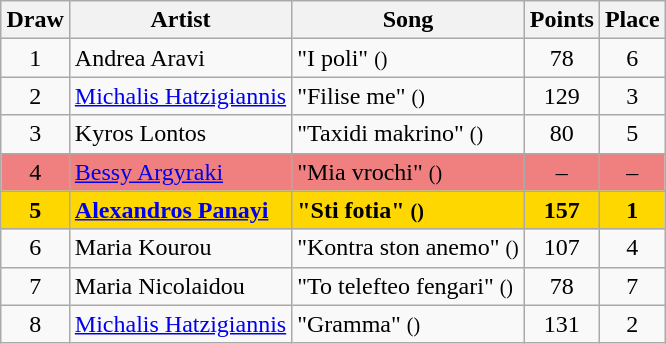<table class="sortable wikitable" style="margin: 1em auto 1em auto; text-align:center">
<tr>
<th>Draw</th>
<th>Artist</th>
<th>Song</th>
<th>Points</th>
<th>Place</th>
</tr>
<tr>
<td>1</td>
<td align="left">Andrea Aravi</td>
<td align="left">"I poli" <small>()</small></td>
<td>78</td>
<td>6</td>
</tr>
<tr>
<td>2</td>
<td align="left"><a href='#'>Michalis Hatzigiannis</a></td>
<td align="left">"Filise me" <small>()</small></td>
<td>129</td>
<td>3</td>
</tr>
<tr>
<td>3</td>
<td align="left">Kyros Lontos</td>
<td align="left">"Taxidi makrino" <small>()</small></td>
<td>80</td>
<td>5</td>
</tr>
<tr style="background:#F08080;">
<td>4</td>
<td align="left"><a href='#'>Bessy Argyraki</a></td>
<td align="left">"Mia vrochi" <small>()</small></td>
<td>–</td>
<td>–</td>
</tr>
<tr style="font-weight:bold;background:gold;">
<td>5</td>
<td align="left"><a href='#'>Alexandros Panayi</a></td>
<td align="left">"Sti fotia" <small>()</small></td>
<td>157</td>
<td>1</td>
</tr>
<tr>
<td>6</td>
<td align="left">Maria Kourou</td>
<td align="left">"Kontra ston anemo" <small>()</small></td>
<td>107</td>
<td>4</td>
</tr>
<tr>
<td>7</td>
<td align="left">Maria Nicolaidou</td>
<td align="left">"To telefteo fengari" <small>()</small></td>
<td>78</td>
<td>7</td>
</tr>
<tr>
<td>8</td>
<td align="left"><a href='#'>Michalis Hatzigiannis</a></td>
<td align="left">"Gramma" <small>()</small></td>
<td>131</td>
<td>2</td>
</tr>
</table>
